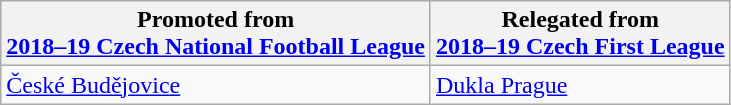<table class="wikitable">
<tr>
<th>Promoted from<br><a href='#'>2018–19 Czech National Football League</a></th>
<th>Relegated from<br><a href='#'>2018–19 Czech First League</a></th>
</tr>
<tr>
<td><a href='#'>České Budějovice</a></td>
<td><a href='#'>Dukla Prague</a></td>
</tr>
</table>
